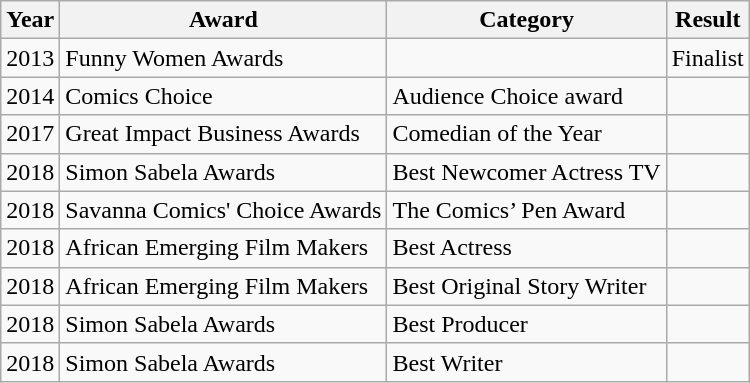<table class="wikitable">
<tr>
<th>Year</th>
<th>Award</th>
<th>Category</th>
<th>Result</th>
</tr>
<tr>
<td>2013</td>
<td>Funny Women Awards</td>
<td></td>
<td>Finalist</td>
</tr>
<tr>
<td>2014</td>
<td>Comics Choice</td>
<td>Audience Choice award</td>
<td></td>
</tr>
<tr>
<td>2017</td>
<td>Great Impact Business Awards</td>
<td>Comedian of the Year</td>
<td></td>
</tr>
<tr>
<td>2018</td>
<td>Simon Sabela Awards</td>
<td>Best Newcomer Actress TV</td>
<td></td>
</tr>
<tr>
<td>2018</td>
<td>Savanna Comics' Choice Awards</td>
<td>The Comics’ Pen Award</td>
<td></td>
</tr>
<tr>
<td>2018</td>
<td>African Emerging Film Makers</td>
<td>Best Actress</td>
<td></td>
</tr>
<tr>
<td>2018</td>
<td>African Emerging Film Makers</td>
<td>Best Original Story Writer</td>
<td></td>
</tr>
<tr>
<td>2018</td>
<td>Simon Sabela Awards</td>
<td>Best Producer</td>
<td></td>
</tr>
<tr>
<td>2018</td>
<td>Simon Sabela Awards</td>
<td>Best Writer</td>
<td></td>
</tr>
</table>
